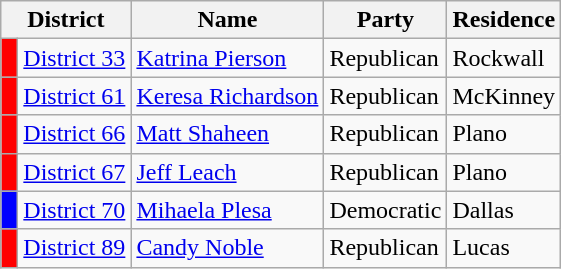<table class="wikitable">
<tr>
<th colspan="2">District</th>
<th>Name</th>
<th>Party</th>
<th>Residence</th>
</tr>
<tr>
<td bgcolor=red> </td>
<td><a href='#'>District 33</a></td>
<td><a href='#'>Katrina Pierson</a></td>
<td>Republican</td>
<td>Rockwall</td>
</tr>
<tr>
<td bgcolor="red"> </td>
<td><a href='#'>District 61</a></td>
<td><a href='#'>Keresa Richardson</a></td>
<td>Republican</td>
<td>McKinney</td>
</tr>
<tr>
<td bgcolor="red"> </td>
<td><a href='#'>District 66</a></td>
<td><a href='#'>Matt Shaheen</a></td>
<td>Republican</td>
<td>Plano</td>
</tr>
<tr>
<td bgcolor="red"> </td>
<td><a href='#'>District 67</a></td>
<td><a href='#'>Jeff Leach</a></td>
<td>Republican</td>
<td>Plano</td>
</tr>
<tr>
<td bgcolor="blue"> </td>
<td><a href='#'>District 70</a></td>
<td><a href='#'>Mihaela Plesa</a></td>
<td>Democratic</td>
<td>Dallas</td>
</tr>
<tr>
<td bgcolor="red"> </td>
<td><a href='#'>District 89</a></td>
<td><a href='#'>Candy Noble</a></td>
<td>Republican</td>
<td>Lucas</td>
</tr>
</table>
